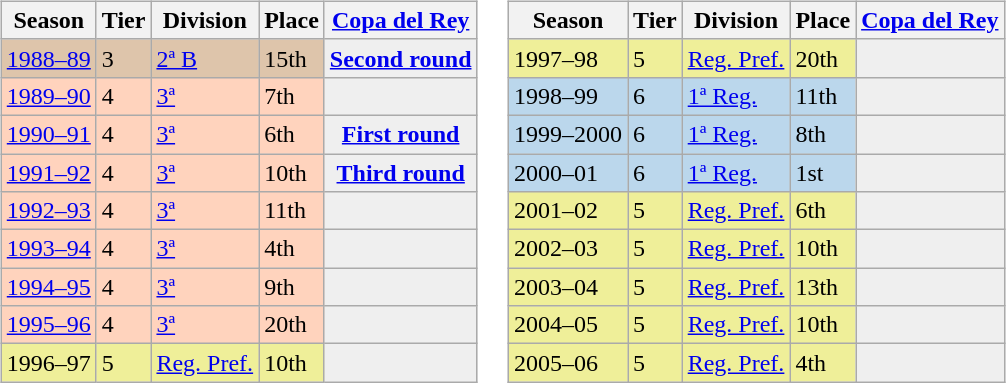<table>
<tr>
<td valign="top" width=0%><br><table class="wikitable">
<tr style="background:#f0f6fa;">
<th>Season</th>
<th>Tier</th>
<th>Division</th>
<th>Place</th>
<th><a href='#'>Copa del Rey</a></th>
</tr>
<tr>
<td style="background:#DEC5AB;"><a href='#'>1988–89</a></td>
<td style="background:#DEC5AB;">3</td>
<td style="background:#DEC5AB;"><a href='#'>2ª B</a></td>
<td style="background:#DEC5AB;">15th</td>
<th style="background:#efefef;"><a href='#'>Second round</a></th>
</tr>
<tr>
<td style="background:#FFD3BD;"><a href='#'>1989–90</a></td>
<td style="background:#FFD3BD;">4</td>
<td style="background:#FFD3BD;"><a href='#'>3ª</a></td>
<td style="background:#FFD3BD;">7th</td>
<th style="background:#efefef;"></th>
</tr>
<tr>
<td style="background:#FFD3BD;"><a href='#'>1990–91</a></td>
<td style="background:#FFD3BD;">4</td>
<td style="background:#FFD3BD;"><a href='#'>3ª</a></td>
<td style="background:#FFD3BD;">6th</td>
<th style="background:#efefef;"><a href='#'>First round</a></th>
</tr>
<tr>
<td style="background:#FFD3BD;"><a href='#'>1991–92</a></td>
<td style="background:#FFD3BD;">4</td>
<td style="background:#FFD3BD;"><a href='#'>3ª</a></td>
<td style="background:#FFD3BD;">10th</td>
<th style="background:#efefef;"><a href='#'>Third round</a></th>
</tr>
<tr>
<td style="background:#FFD3BD;"><a href='#'>1992–93</a></td>
<td style="background:#FFD3BD;">4</td>
<td style="background:#FFD3BD;"><a href='#'>3ª</a></td>
<td style="background:#FFD3BD;">11th</td>
<th style="background:#efefef;"></th>
</tr>
<tr>
<td style="background:#FFD3BD;"><a href='#'>1993–94</a></td>
<td style="background:#FFD3BD;">4</td>
<td style="background:#FFD3BD;"><a href='#'>3ª</a></td>
<td style="background:#FFD3BD;">4th</td>
<th style="background:#efefef;"></th>
</tr>
<tr>
<td style="background:#FFD3BD;"><a href='#'>1994–95</a></td>
<td style="background:#FFD3BD;">4</td>
<td style="background:#FFD3BD;"><a href='#'>3ª</a></td>
<td style="background:#FFD3BD;">9th</td>
<th style="background:#efefef;"></th>
</tr>
<tr>
<td style="background:#FFD3BD;"><a href='#'>1995–96</a></td>
<td style="background:#FFD3BD;">4</td>
<td style="background:#FFD3BD;"><a href='#'>3ª</a></td>
<td style="background:#FFD3BD;">20th</td>
<th style="background:#efefef;"></th>
</tr>
<tr>
<td style="background:#EFEF99;">1996–97</td>
<td style="background:#EFEF99;">5</td>
<td style="background:#EFEF99;"><a href='#'>Reg. Pref.</a></td>
<td style="background:#EFEF99;">10th</td>
<th style="background:#efefef;"></th>
</tr>
</table>
</td>
<td valign="top" width=0%><br><table class="wikitable">
<tr style="background:#f0f6fa;">
<th>Season</th>
<th>Tier</th>
<th>Division</th>
<th>Place</th>
<th><a href='#'>Copa del Rey</a></th>
</tr>
<tr>
<td style="background:#EFEF99;">1997–98</td>
<td style="background:#EFEF99;">5</td>
<td style="background:#EFEF99;"><a href='#'>Reg. Pref.</a></td>
<td style="background:#EFEF99;">20th</td>
<th style="background:#efefef;"></th>
</tr>
<tr>
<td style="background:#BBD7EC;">1998–99</td>
<td style="background:#BBD7EC;">6</td>
<td style="background:#BBD7EC;"><a href='#'>1ª Reg.</a></td>
<td style="background:#BBD7EC;">11th</td>
<th style="background:#efefef;"></th>
</tr>
<tr>
<td style="background:#BBD7EC;">1999–2000</td>
<td style="background:#BBD7EC;">6</td>
<td style="background:#BBD7EC;"><a href='#'>1ª Reg.</a></td>
<td style="background:#BBD7EC;">8th</td>
<th style="background:#efefef;"></th>
</tr>
<tr>
<td style="background:#BBD7EC;">2000–01</td>
<td style="background:#BBD7EC;">6</td>
<td style="background:#BBD7EC;"><a href='#'>1ª Reg.</a></td>
<td style="background:#BBD7EC;">1st</td>
<th style="background:#efefef;"></th>
</tr>
<tr>
<td style="background:#EFEF99;">2001–02</td>
<td style="background:#EFEF99;">5</td>
<td style="background:#EFEF99;"><a href='#'>Reg. Pref.</a></td>
<td style="background:#EFEF99;">6th</td>
<th style="background:#efefef;"></th>
</tr>
<tr>
<td style="background:#EFEF99;">2002–03</td>
<td style="background:#EFEF99;">5</td>
<td style="background:#EFEF99;"><a href='#'>Reg. Pref.</a></td>
<td style="background:#EFEF99;">10th</td>
<th style="background:#efefef;"></th>
</tr>
<tr>
<td style="background:#EFEF99;">2003–04</td>
<td style="background:#EFEF99;">5</td>
<td style="background:#EFEF99;"><a href='#'>Reg. Pref.</a></td>
<td style="background:#EFEF99;">13th</td>
<th style="background:#efefef;"></th>
</tr>
<tr>
<td style="background:#EFEF99;">2004–05</td>
<td style="background:#EFEF99;">5</td>
<td style="background:#EFEF99;"><a href='#'>Reg. Pref.</a></td>
<td style="background:#EFEF99;">10th</td>
<th style="background:#efefef;"></th>
</tr>
<tr>
<td style="background:#EFEF99;">2005–06</td>
<td style="background:#EFEF99;">5</td>
<td style="background:#EFEF99;"><a href='#'>Reg. Pref.</a></td>
<td style="background:#EFEF99;">4th</td>
<th style="background:#efefef;"></th>
</tr>
</table>
</td>
</tr>
</table>
